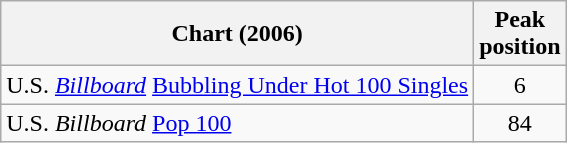<table class="wikitable">
<tr>
<th align="center">Chart (2006)</th>
<th align="center">Peak<br>position</th>
</tr>
<tr>
<td>U.S. <em><a href='#'>Billboard</a></em> <a href='#'>Bubbling Under Hot 100 Singles</a></td>
<td align="center">6</td>
</tr>
<tr>
<td>U.S. <em>Billboard</em> <a href='#'>Pop 100</a></td>
<td align="center">84</td>
</tr>
</table>
